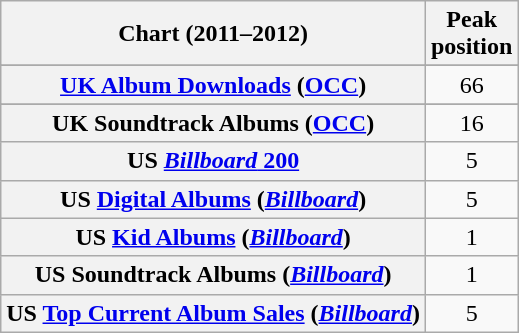<table class="wikitable sortable plainrowheaders" style="text-align:center">
<tr>
<th scope="col">Chart (2011–2012)</th>
<th scope="col">Peak<br>position</th>
</tr>
<tr>
</tr>
<tr>
</tr>
<tr>
</tr>
<tr>
</tr>
<tr>
<th scope="row"><a href='#'>UK Album Downloads</a> (<a href='#'>OCC</a>)</th>
<td>66</td>
</tr>
<tr>
</tr>
<tr>
<th scope="row">UK Soundtrack Albums (<a href='#'>OCC</a>)</th>
<td>16</td>
</tr>
<tr>
<th scope="row">US <a href='#'><em>Billboard</em> 200</a></th>
<td>5</td>
</tr>
<tr>
<th scope="row">US <a href='#'>Digital Albums</a> (<em><a href='#'>Billboard</a></em>)</th>
<td>5</td>
</tr>
<tr>
<th scope="row">US <a href='#'>Kid Albums</a> (<em><a href='#'>Billboard</a></em>)</th>
<td>1</td>
</tr>
<tr>
<th scope="row">US Soundtrack Albums (<em><a href='#'>Billboard</a></em>)</th>
<td>1</td>
</tr>
<tr>
<th scope="row">US <a href='#'>Top Current Album Sales</a> (<em><a href='#'>Billboard</a></em>)</th>
<td>5</td>
</tr>
</table>
